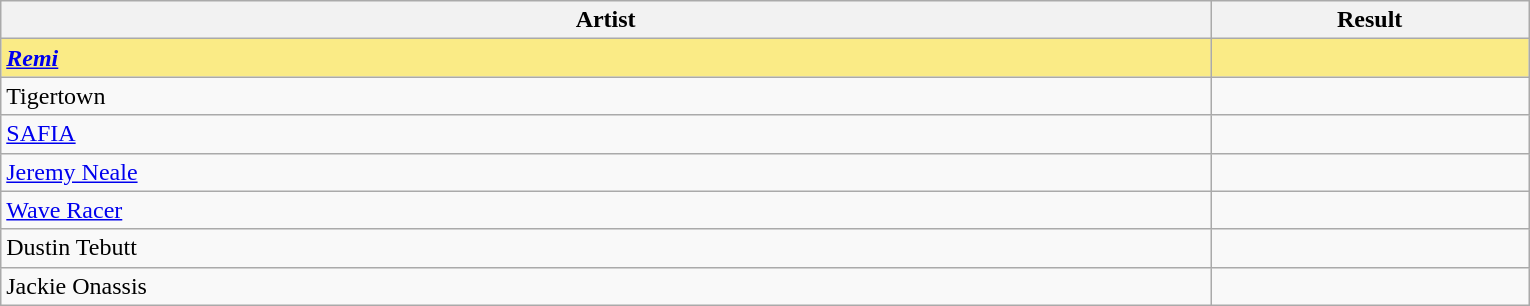<table class="sortable wikitable">
<tr>
<th width="19%">Artist</th>
<th width="5%">Result</th>
</tr>
<tr style="background:#FAEB86">
<td><strong><em><a href='#'>Remi</a></em></strong></td>
<td></td>
</tr>
<tr>
<td>Tigertown</td>
<td></td>
</tr>
<tr>
<td><a href='#'>SAFIA</a></td>
<td></td>
</tr>
<tr>
<td><a href='#'>Jeremy Neale</a></td>
<td></td>
</tr>
<tr>
<td><a href='#'>Wave Racer</a></td>
<td></td>
</tr>
<tr>
<td>Dustin Tebutt</td>
<td></td>
</tr>
<tr>
<td>Jackie Onassis</td>
<td></td>
</tr>
</table>
